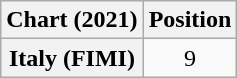<table class="wikitable plainrowheaders" style="text-align:center">
<tr>
<th scope="col">Chart (2021)</th>
<th scope="col">Position</th>
</tr>
<tr>
<th scope="row">Italy (FIMI)</th>
<td>9</td>
</tr>
</table>
